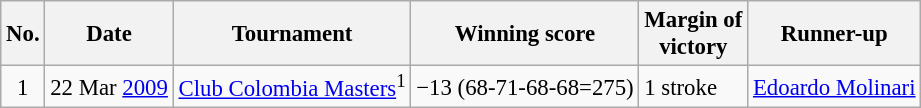<table class="wikitable" style="font-size:95%;">
<tr>
<th>No.</th>
<th>Date</th>
<th>Tournament</th>
<th>Winning score</th>
<th>Margin of<br>victory</th>
<th>Runner-up</th>
</tr>
<tr>
<td align=center>1</td>
<td align=right>22 Mar <a href='#'>2009</a></td>
<td><a href='#'>Club Colombia Masters</a><sup>1</sup></td>
<td>−13 (68-71-68-68=275)</td>
<td>1 stroke</td>
<td> <a href='#'>Edoardo Molinari</a></td>
</tr>
</table>
